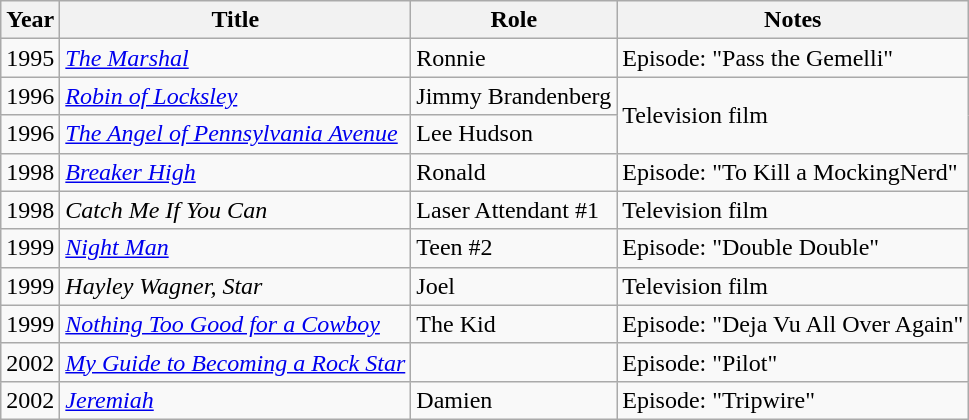<table class="wikitable sortable">
<tr>
<th>Year</th>
<th>Title</th>
<th>Role</th>
<th>Notes</th>
</tr>
<tr>
<td>1995</td>
<td><em><a href='#'>The Marshal</a></em></td>
<td>Ronnie</td>
<td>Episode: "Pass the Gemelli"</td>
</tr>
<tr>
<td>1996</td>
<td><a href='#'><em>Robin of Locksley</em></a></td>
<td>Jimmy Brandenberg</td>
<td rowspan="2">Television film</td>
</tr>
<tr>
<td>1996</td>
<td><em><a href='#'>The Angel of Pennsylvania Avenue</a></em></td>
<td>Lee Hudson</td>
</tr>
<tr>
<td>1998</td>
<td><em><a href='#'>Breaker High</a></em></td>
<td>Ronald</td>
<td>Episode: "To Kill a MockingNerd"</td>
</tr>
<tr>
<td>1998</td>
<td><em>Catch Me If You Can</em></td>
<td>Laser Attendant #1</td>
<td>Television film</td>
</tr>
<tr>
<td>1999</td>
<td><a href='#'><em>Night Man</em></a></td>
<td>Teen #2</td>
<td>Episode: "Double Double"</td>
</tr>
<tr>
<td>1999</td>
<td><em>Hayley Wagner, Star</em></td>
<td>Joel</td>
<td>Television film</td>
</tr>
<tr>
<td>1999</td>
<td><em><a href='#'>Nothing Too Good for a Cowboy</a></em></td>
<td>The Kid</td>
<td>Episode: "Deja Vu All Over Again"</td>
</tr>
<tr>
<td>2002</td>
<td><em><a href='#'>My Guide to Becoming a Rock Star</a></em></td>
<td></td>
<td>Episode: "Pilot"</td>
</tr>
<tr>
<td>2002</td>
<td><a href='#'><em>Jeremiah</em></a></td>
<td>Damien</td>
<td>Episode: "Tripwire"</td>
</tr>
</table>
